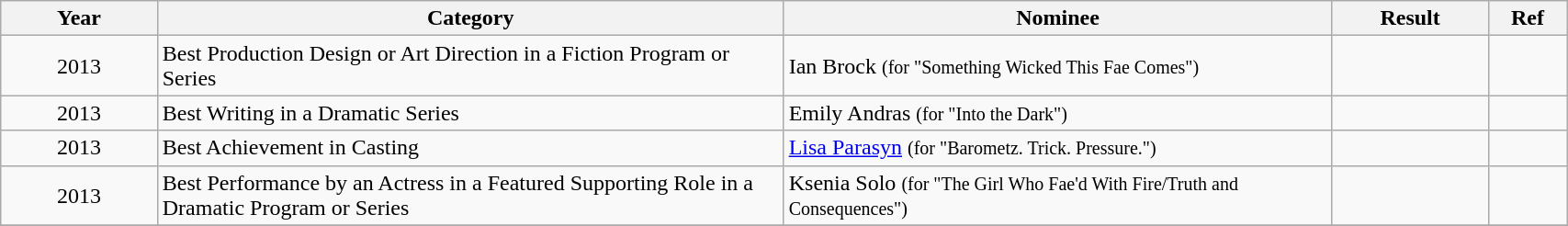<table class="wikitable" width="90%">
<tr>
<th width="10%">Year</th>
<th width="40%">Category</th>
<th width="35%">Nominee</th>
<th width="10%">Result</th>
<th width="5%">Ref</th>
</tr>
<tr>
<td align="center">2013</td>
<td>Best Production Design or Art Direction in a Fiction Program or Series</td>
<td>Ian Brock <small>(for "Something Wicked This Fae Comes")</small></td>
<td></td>
<td align="center"></td>
</tr>
<tr>
<td align="center">2013</td>
<td>Best Writing in a Dramatic Series</td>
<td>Emily Andras <small>(for "Into the Dark")</small></td>
<td></td>
<td align="center"></td>
</tr>
<tr>
<td align="center">2013</td>
<td>Best Achievement in Casting</td>
<td><a href='#'>Lisa Parasyn</a> <small>(for "Barometz. Trick. Pressure.")</small></td>
<td></td>
<td align="center"></td>
</tr>
<tr>
<td align="center">2013</td>
<td>Best Performance by an Actress in a Featured Supporting Role in a Dramatic Program or Series</td>
<td>Ksenia Solo <small>(for "The Girl Who Fae'd With Fire/Truth and Consequences")</small></td>
<td></td>
<td align="center"></td>
</tr>
<tr>
</tr>
</table>
